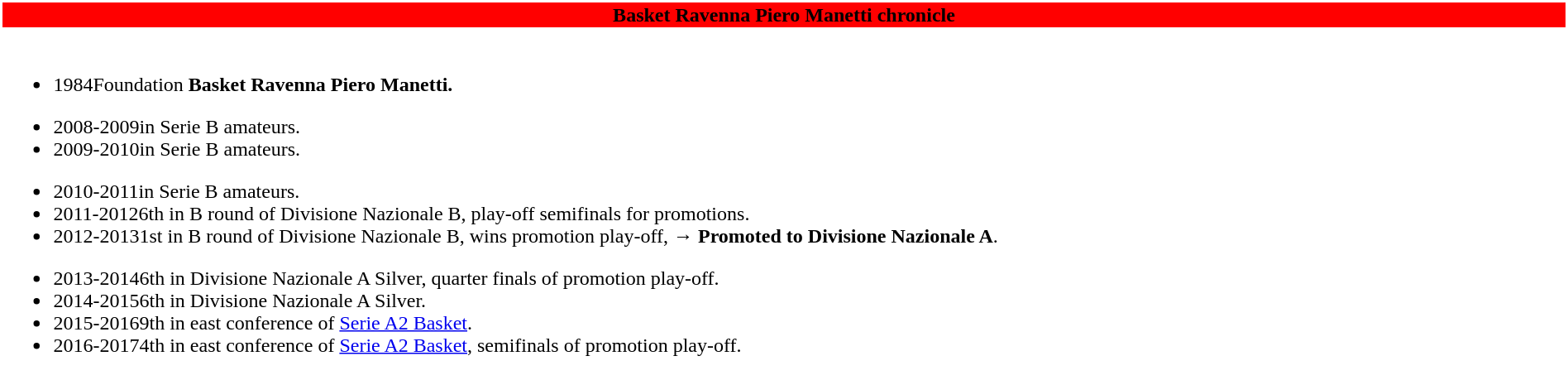<table class="toccolours" style="margin: 0.5em auto; width: 100%; background:#FFFFFF; text-align: left;">
<tr>
<th colspan="2" align=center bgcolor=red><span>Basket Ravenna Piero Manetti chronicle</span></th>
</tr>
<tr>
<td><div><br><ul><li>1984Foundation <strong>Basket Ravenna Piero Manetti.</strong></li></ul><ul><li>2008-2009in Serie B amateurs.</li><li>2009-2010in Serie B amateurs.</li></ul><ul><li>2010-2011in Serie B amateurs.</li><li>2011-20126th in B round of Divisione Nazionale B, play-off semifinals for promotions.</li><li>2012-20131st in B round of Divisione Nazionale B, wins promotion play-off, → <strong>Promoted to Divisione Nazionale A</strong>.</li></ul><ul><li>2013-20146th in Divisione Nazionale A Silver, quarter finals of promotion play-off.</li><li>2014-20156th in Divisione Nazionale A Silver.</li><li>2015-20169th in east conference of <a href='#'>Serie A2 Basket</a>.</li><li>2016-20174th in east conference of <a href='#'>Serie A2 Basket</a>, semifinals of promotion play-off.</li></ul>
</div></td>
</tr>
</table>
